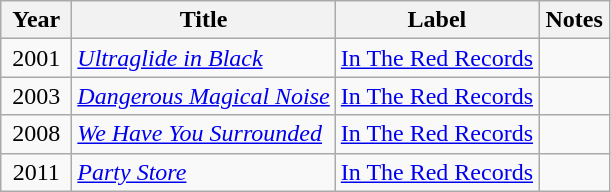<table class="wikitable">
<tr>
<th align="center" valign="top" width="40">Year</th>
<th align="left" valign="top">Title</th>
<th align="left" valign="top">Label</th>
<th align="center" valign="top" width="40">Notes</th>
</tr>
<tr>
<td align="center" valign="top" width="40">2001</td>
<td align="left" valign="top"><em><a href='#'>Ultraglide in Black</a></em></td>
<td align="left" valign="top"><a href='#'>In The Red Records</a></td>
<td></td>
</tr>
<tr>
<td align="center" valign="top" width="40">2003</td>
<td align="left" valign="top"><em><a href='#'>Dangerous Magical Noise</a></em></td>
<td align="left" valign="top"><a href='#'>In The Red Records</a></td>
<td></td>
</tr>
<tr>
<td align="center" valign="top" width="40">2008</td>
<td align="left" valign="top"><em><a href='#'>We Have You Surrounded</a></em></td>
<td align="left" valign="top"><a href='#'>In The Red Records</a></td>
<td></td>
</tr>
<tr>
<td align="center" valign="top" width="40">2011</td>
<td align="left" valign="top"><em><a href='#'>Party Store</a></em></td>
<td align="left" valign="top"><a href='#'>In The Red Records</a></td>
<td></td>
</tr>
</table>
